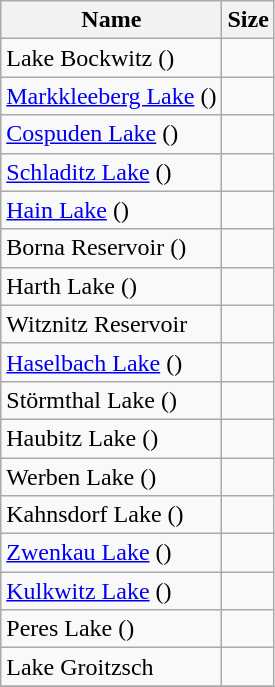<table class="wikitable sortable" border="1">
<tr>
<th>Name</th>
<th>Size</th>
</tr>
<tr>
<td>Lake Bockwitz ()</td>
<td></td>
</tr>
<tr>
<td><a href='#'>Markkleeberg Lake</a> ()</td>
<td></td>
</tr>
<tr>
<td><a href='#'>Cospuden Lake</a> ()</td>
<td></td>
</tr>
<tr>
<td><a href='#'>Schladitz Lake</a> ()</td>
<td></td>
</tr>
<tr>
<td><a href='#'>Hain Lake</a> ()</td>
<td></td>
</tr>
<tr>
<td>Borna Reservoir ()</td>
<td></td>
</tr>
<tr>
<td>Harth Lake ()</td>
<td></td>
</tr>
<tr>
<td>Witznitz Reservoir</td>
<td></td>
</tr>
<tr>
<td><a href='#'>Haselbach Lake</a> ()</td>
<td></td>
</tr>
<tr>
<td>Störmthal Lake ()</td>
<td></td>
</tr>
<tr>
<td>Haubitz Lake ()</td>
<td></td>
</tr>
<tr>
<td>Werben Lake ()</td>
<td></td>
</tr>
<tr>
<td>Kahnsdorf Lake ()</td>
<td></td>
</tr>
<tr>
<td><a href='#'>Zwenkau Lake</a> ()</td>
<td></td>
</tr>
<tr>
<td><a href='#'>Kulkwitz Lake</a> ()</td>
<td></td>
</tr>
<tr>
<td>Peres Lake ()</td>
<td></td>
</tr>
<tr>
<td>Lake Groitzsch</td>
<td></td>
</tr>
<tr>
</tr>
</table>
